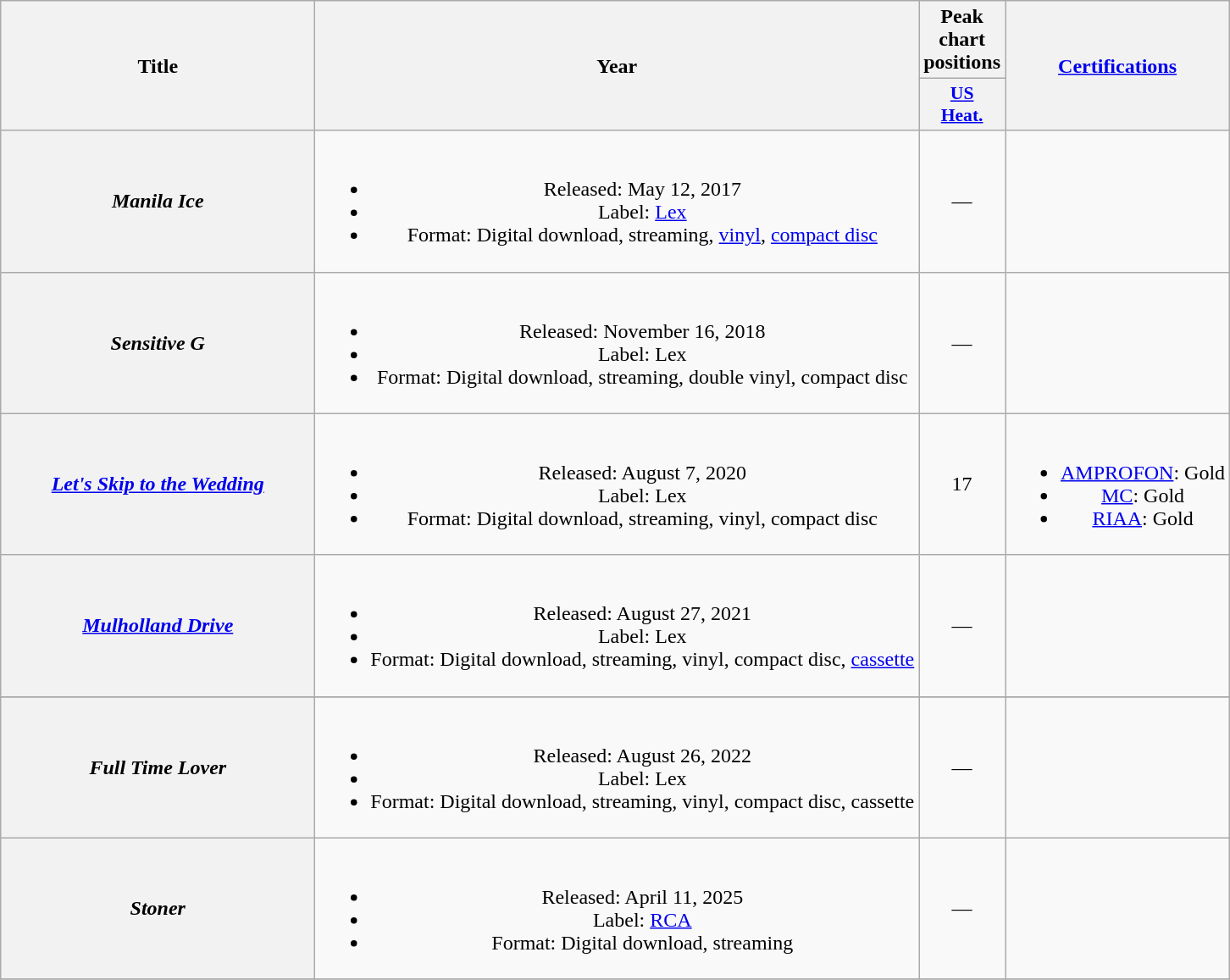<table class="wikitable plainrowheaders" style="text-align:center;">
<tr>
<th scope="col" rowspan="2" style="width:15em;">Title</th>
<th scope="col" rowspan="2">Year</th>
<th scope="col">Peak chart positions</th>
<th rowspan="2"><a href='#'>Certifications</a></th>
</tr>
<tr>
<th scope="col" style="width:2.5em;font-size:90%;"><a href='#'>US<br>Heat.</a><br></th>
</tr>
<tr>
<th scope="row"><em>Manila Ice</em></th>
<td><br><ul><li>Released: May 12, 2017</li><li>Label: <a href='#'>Lex</a></li><li>Format: Digital download, streaming, <a href='#'>vinyl</a>, <a href='#'>compact disc</a></li></ul></td>
<td>—</td>
<td></td>
</tr>
<tr>
<th scope="row"><em>Sensitive G</em></th>
<td><br><ul><li>Released: November 16, 2018</li><li>Label: Lex</li><li>Format: Digital download, streaming, double vinyl, compact disc</li></ul></td>
<td>—</td>
<td></td>
</tr>
<tr>
<th scope="row"><em><a href='#'>Let's Skip to the Wedding</a></em></th>
<td><br><ul><li>Released: August 7, 2020</li><li>Label: Lex</li><li>Format: Digital download, streaming, vinyl, compact disc</li></ul></td>
<td>17</td>
<td><br><ul><li><a href='#'>AMPROFON</a>: Gold</li><li><a href='#'>MC</a>: Gold</li><li><a href='#'>RIAA</a>: Gold</li></ul></td>
</tr>
<tr>
<th scope="row"><em><a href='#'>Mulholland Drive</a></em></th>
<td><br><ul><li>Released: August 27, 2021</li><li>Label: Lex</li><li>Format: Digital download, streaming, vinyl, compact disc, <a href='#'>cassette</a></li></ul></td>
<td>—</td>
<td></td>
</tr>
<tr>
</tr>
<tr>
<th scope="row"><em>Full Time Lover</em></th>
<td><br><ul><li>Released: August 26, 2022</li><li>Label: Lex</li><li>Format: Digital download, streaming,  vinyl, compact disc, cassette</li></ul></td>
<td>—</td>
<td></td>
</tr>
<tr>
<th scope="row"><em>Stoner</em></th>
<td><br><ul><li>Released: April 11, 2025</li><li>Label: <a href='#'>RCA</a></li><li>Format: Digital download, streaming</li></ul></td>
<td>—</td>
<td></td>
</tr>
<tr>
</tr>
</table>
